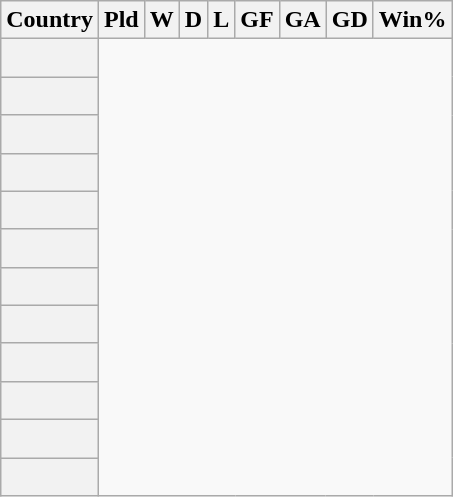<table class="wikitable sortable plainrowheaders" style="text-align:center">
<tr>
<th scope="col">Country</th>
<th scope="col">Pld</th>
<th scope="col">W</th>
<th scope="col">D</th>
<th scope="col">L</th>
<th scope="col">GF</th>
<th scope="col">GA</th>
<th scope="col">GD</th>
<th scope="col">Win%</th>
</tr>
<tr>
<th scope="row" align=left><br></th>
</tr>
<tr>
<th scope="row" align=left><br></th>
</tr>
<tr>
<th scope="row" align=left><br></th>
</tr>
<tr>
<th scope="row" align=left><br></th>
</tr>
<tr>
<th scope="row" align=left><br></th>
</tr>
<tr>
<th scope="row" align=left><br></th>
</tr>
<tr>
<th scope="row" align=left><br></th>
</tr>
<tr>
<th scope="row" align=left><br></th>
</tr>
<tr>
<th scope="row" align=left><br></th>
</tr>
<tr>
<th scope="row" align=left><br></th>
</tr>
<tr>
<th scope="row" align=left><br></th>
</tr>
<tr>
<th scope="row" align=left><br></th>
</tr>
</table>
